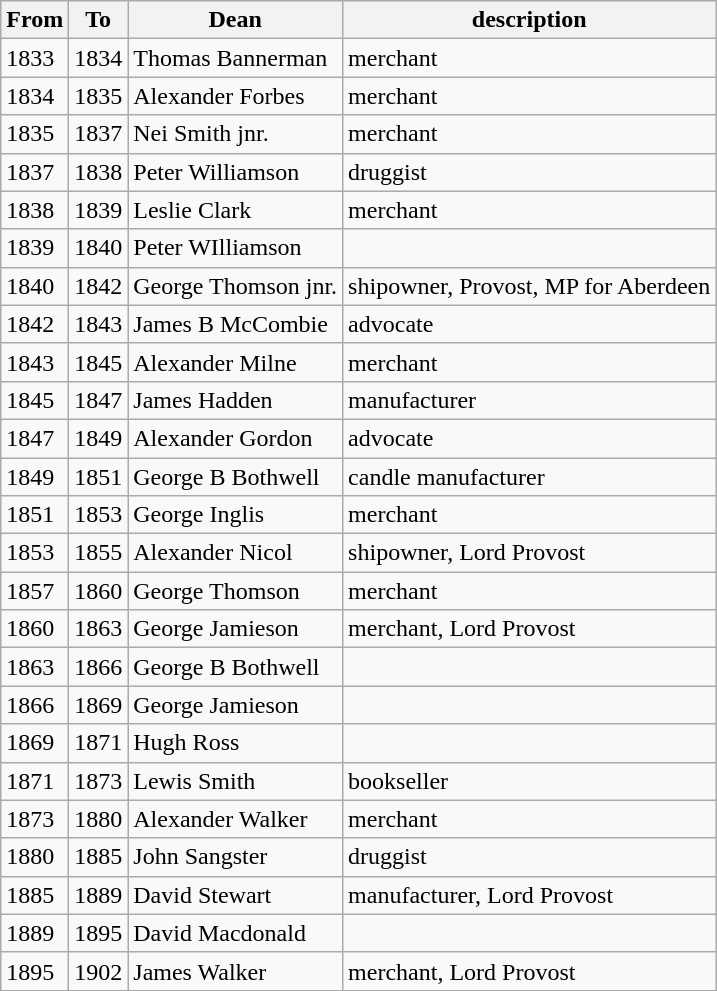<table class="wikitable">
<tr>
<th>From</th>
<th>To</th>
<th>Dean</th>
<th>description</th>
</tr>
<tr>
<td>1833</td>
<td>1834</td>
<td>Thomas Bannerman</td>
<td>merchant</td>
</tr>
<tr>
<td>1834</td>
<td>1835</td>
<td>Alexander Forbes</td>
<td>merchant</td>
</tr>
<tr>
<td>1835</td>
<td>1837</td>
<td>Nei Smith jnr.</td>
<td>merchant</td>
</tr>
<tr>
<td>1837</td>
<td>1838</td>
<td>Peter Williamson</td>
<td>druggist</td>
</tr>
<tr>
<td>1838</td>
<td>1839</td>
<td>Leslie Clark</td>
<td>merchant</td>
</tr>
<tr>
<td>1839</td>
<td>1840</td>
<td>Peter WIlliamson</td>
<td></td>
</tr>
<tr>
<td>1840</td>
<td>1842</td>
<td>George Thomson jnr.</td>
<td>shipowner, Provost, MP for Aberdeen</td>
</tr>
<tr>
<td>1842</td>
<td>1843</td>
<td>James B McCombie</td>
<td>advocate</td>
</tr>
<tr>
<td>1843</td>
<td>1845</td>
<td>Alexander Milne</td>
<td>merchant</td>
</tr>
<tr>
<td>1845</td>
<td>1847</td>
<td>James Hadden</td>
<td>manufacturer</td>
</tr>
<tr>
<td>1847</td>
<td>1849</td>
<td>Alexander Gordon</td>
<td>advocate</td>
</tr>
<tr>
<td>1849</td>
<td>1851</td>
<td>George B Bothwell</td>
<td>candle manufacturer</td>
</tr>
<tr>
<td>1851</td>
<td>1853</td>
<td>George Inglis</td>
<td>merchant</td>
</tr>
<tr>
<td>1853</td>
<td>1855</td>
<td>Alexander Nicol</td>
<td>shipowner, Lord Provost</td>
</tr>
<tr>
<td>1857</td>
<td>1860</td>
<td>George Thomson</td>
<td>merchant</td>
</tr>
<tr>
<td>1860</td>
<td>1863</td>
<td>George Jamieson</td>
<td>merchant, Lord Provost</td>
</tr>
<tr>
<td>1863</td>
<td>1866</td>
<td>George B Bothwell</td>
<td></td>
</tr>
<tr>
<td>1866</td>
<td>1869</td>
<td>George Jamieson</td>
<td></td>
</tr>
<tr>
<td>1869</td>
<td>1871</td>
<td>Hugh Ross</td>
<td></td>
</tr>
<tr>
<td>1871</td>
<td>1873</td>
<td>Lewis Smith</td>
<td>bookseller</td>
</tr>
<tr>
<td>1873</td>
<td>1880</td>
<td>Alexander Walker</td>
<td>merchant</td>
</tr>
<tr>
<td>1880</td>
<td>1885</td>
<td>John Sangster</td>
<td>druggist</td>
</tr>
<tr>
<td>1885</td>
<td>1889</td>
<td>David Stewart</td>
<td>manufacturer, Lord Provost</td>
</tr>
<tr>
<td>1889</td>
<td>1895</td>
<td>David Macdonald</td>
<td></td>
</tr>
<tr>
<td>1895</td>
<td>1902</td>
<td>James Walker</td>
<td>merchant, Lord Provost</td>
</tr>
</table>
